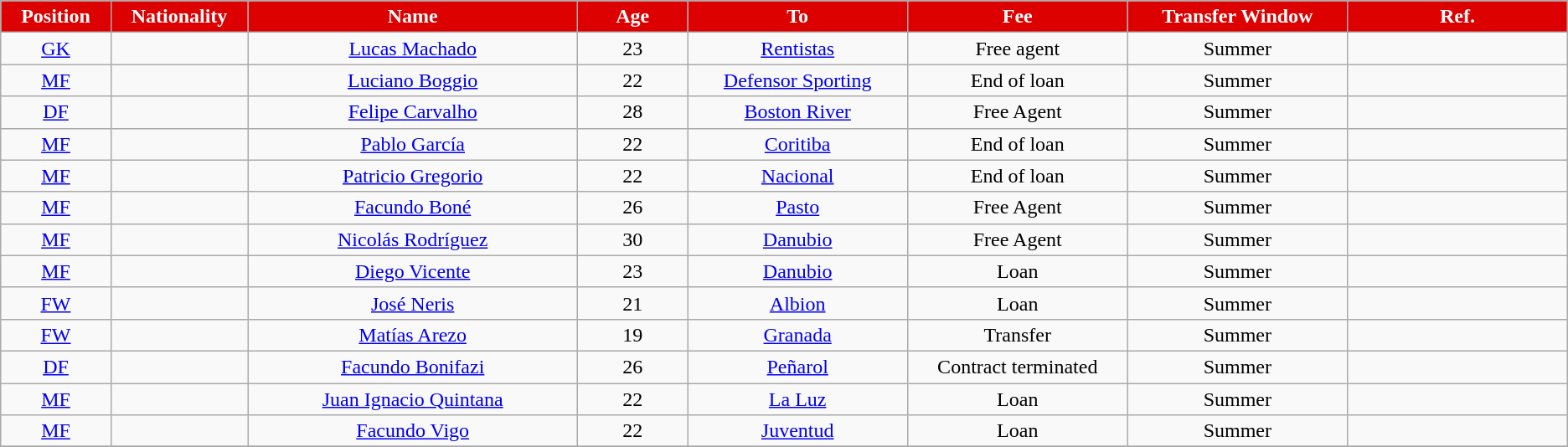<table class="wikitable" style="text-align:center; font-size:100%; ">
<tr>
<th style="background:#DD0000; color:white; width:5%;">Position</th>
<th style="background:#DD0000; color:white; width:5%;">Nationality</th>
<th style="background:#DD0000; color:white; width:15%;">Name</th>
<th style="background:#DD0000; color:white; width:5%;">Age</th>
<th style="background:#DD0000; color:white; width:10%;">To</th>
<th style="background:#DD0000; color:white; width:10%;">Fee</th>
<th style="background:#DD0000; color:white; width:10%;">Transfer Window</th>
<th style="background:#DD0000; color:white; width:10%;">Ref.</th>
</tr>
<tr>
<td><a href='#'>GK</a></td>
<td></td>
<td><a href='#'>Lucas Machado</a></td>
<td>23</td>
<td><a href='#'>Rentistas</a></td>
<td>Free agent</td>
<td>Summer</td>
<td></td>
</tr>
<tr>
<td><a href='#'>MF</a></td>
<td></td>
<td><a href='#'>Luciano Boggio</a></td>
<td>22</td>
<td><a href='#'>Defensor Sporting</a></td>
<td>End of loan</td>
<td>Summer</td>
<td></td>
</tr>
<tr>
<td><a href='#'>DF</a></td>
<td></td>
<td><a href='#'>Felipe Carvalho</a></td>
<td>28</td>
<td><a href='#'>Boston River</a></td>
<td>Free Agent</td>
<td>Summer</td>
<td></td>
</tr>
<tr>
<td><a href='#'>MF</a></td>
<td></td>
<td><a href='#'>Pablo García</a></td>
<td>22</td>
<td> <a href='#'>Coritiba</a></td>
<td>End of loan</td>
<td>Summer</td>
<td></td>
</tr>
<tr>
<td><a href='#'>MF</a></td>
<td></td>
<td><a href='#'>Patricio Gregorio</a></td>
<td>22</td>
<td><a href='#'>Nacional</a></td>
<td>End of loan</td>
<td>Summer</td>
<td></td>
</tr>
<tr>
<td><a href='#'>MF</a></td>
<td></td>
<td><a href='#'>Facundo Boné</a></td>
<td>26</td>
<td> <a href='#'>Pasto</a></td>
<td>Free Agent</td>
<td>Summer</td>
<td></td>
</tr>
<tr>
<td><a href='#'>MF</a></td>
<td></td>
<td><a href='#'>Nicolás Rodríguez</a></td>
<td>30</td>
<td><a href='#'>Danubio</a></td>
<td>Free Agent</td>
<td>Summer</td>
<td></td>
</tr>
<tr>
<td><a href='#'>MF</a></td>
<td></td>
<td><a href='#'>Diego Vicente</a></td>
<td>23</td>
<td><a href='#'>Danubio</a></td>
<td>Loan</td>
<td>Summer</td>
<td></td>
</tr>
<tr>
<td><a href='#'>FW</a></td>
<td></td>
<td><a href='#'>José Neris</a></td>
<td>21</td>
<td><a href='#'>Albion</a></td>
<td>Loan</td>
<td>Summer</td>
<td></td>
</tr>
<tr>
<td><a href='#'>FW</a></td>
<td></td>
<td><a href='#'>Matías Arezo</a></td>
<td>19</td>
<td> <a href='#'>Granada</a></td>
<td>Transfer</td>
<td>Summer</td>
<td></td>
</tr>
<tr>
<td><a href='#'>DF</a></td>
<td></td>
<td><a href='#'>Facundo Bonifazi</a></td>
<td>26</td>
<td><a href='#'>Peñarol</a></td>
<td>Contract terminated</td>
<td>Summer</td>
<td></td>
</tr>
<tr>
<td><a href='#'>MF</a></td>
<td></td>
<td><a href='#'>Juan Ignacio Quintana</a></td>
<td>22</td>
<td><a href='#'>La Luz</a></td>
<td>Loan</td>
<td>Summer</td>
<td></td>
</tr>
<tr>
<td><a href='#'>MF</a></td>
<td></td>
<td><a href='#'>Facundo Vigo</a></td>
<td>22</td>
<td><a href='#'>Juventud</a></td>
<td>Loan</td>
<td>Summer</td>
<td></td>
</tr>
<tr>
</tr>
</table>
